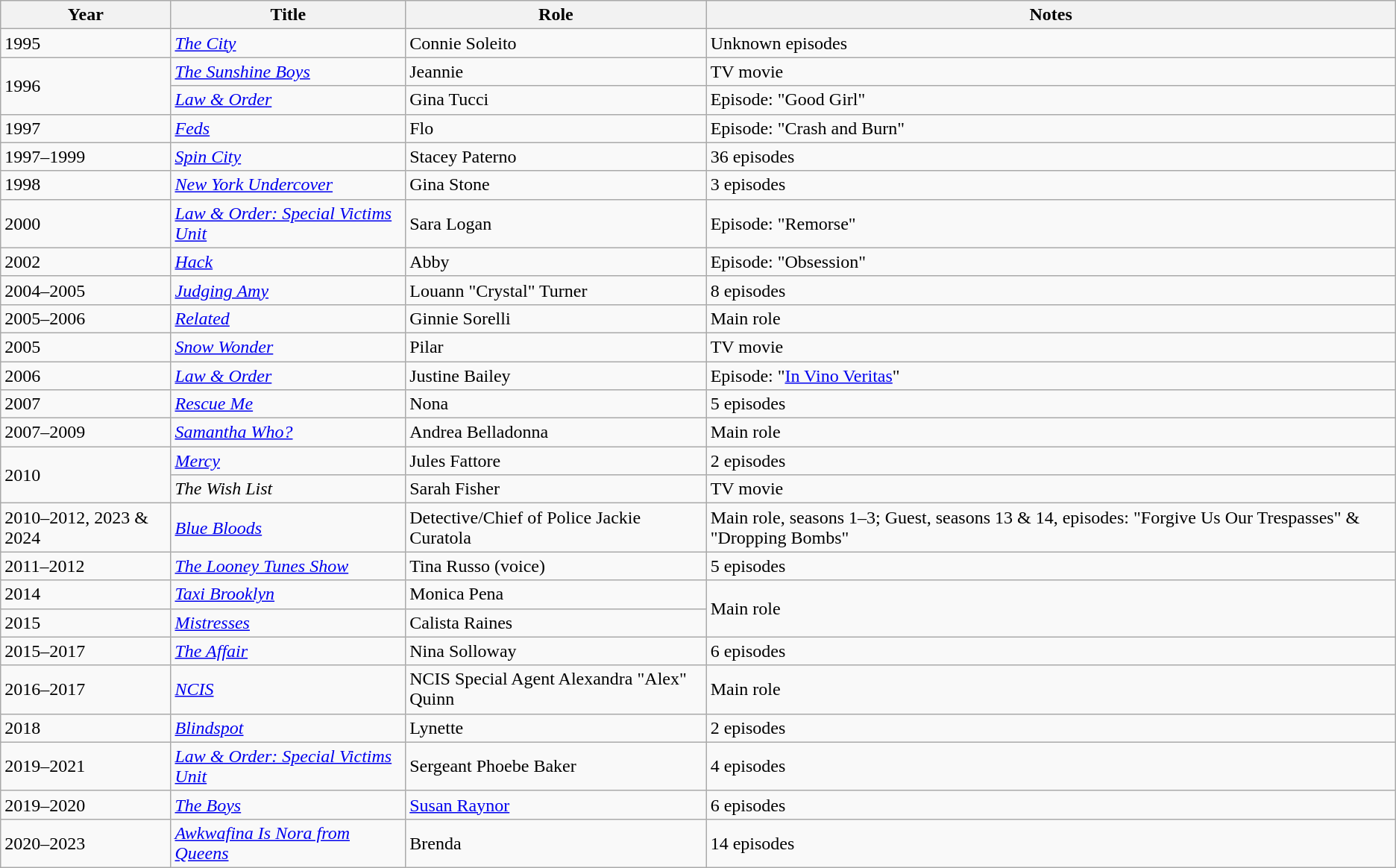<table class="wikitable sortable">
<tr>
<th>Year</th>
<th>Title</th>
<th>Role</th>
<th class="unsortable">Notes</th>
</tr>
<tr>
<td>1995</td>
<td><em><a href='#'>The City</a></em></td>
<td>Connie Soleito</td>
<td>Unknown episodes</td>
</tr>
<tr>
<td rowspan=2>1996</td>
<td><em><a href='#'>The Sunshine Boys</a></em></td>
<td>Jeannie</td>
<td>TV movie</td>
</tr>
<tr>
<td><em><a href='#'>Law & Order</a></em></td>
<td>Gina Tucci</td>
<td>Episode: "Good Girl"</td>
</tr>
<tr>
<td>1997</td>
<td><em><a href='#'>Feds</a></em></td>
<td>Flo</td>
<td>Episode: "Crash and Burn"</td>
</tr>
<tr>
<td>1997–1999</td>
<td><em><a href='#'>Spin City</a></em></td>
<td>Stacey Paterno</td>
<td>36 episodes</td>
</tr>
<tr>
<td>1998</td>
<td><em><a href='#'>New York Undercover</a></em></td>
<td>Gina Stone</td>
<td>3 episodes</td>
</tr>
<tr>
<td>2000</td>
<td><em><a href='#'>Law & Order: Special Victims Unit</a></em></td>
<td>Sara Logan</td>
<td>Episode: "Remorse"</td>
</tr>
<tr>
<td>2002</td>
<td><em><a href='#'>Hack</a></em></td>
<td>Abby</td>
<td>Episode: "Obsession"</td>
</tr>
<tr>
<td>2004–2005</td>
<td><em><a href='#'>Judging Amy</a></em></td>
<td>Louann "Crystal" Turner</td>
<td>8 episodes</td>
</tr>
<tr>
<td>2005–2006</td>
<td><em><a href='#'>Related</a></em></td>
<td>Ginnie Sorelli</td>
<td>Main role</td>
</tr>
<tr>
<td>2005</td>
<td><em><a href='#'>Snow Wonder</a></em></td>
<td>Pilar</td>
<td>TV movie</td>
</tr>
<tr>
<td>2006</td>
<td><em><a href='#'>Law & Order</a></em></td>
<td>Justine Bailey</td>
<td>Episode: "<a href='#'>In Vino Veritas</a>"</td>
</tr>
<tr>
<td>2007</td>
<td><em><a href='#'>Rescue Me</a></em></td>
<td>Nona</td>
<td>5 episodes</td>
</tr>
<tr>
<td>2007–2009</td>
<td><em><a href='#'>Samantha Who?</a></em></td>
<td>Andrea Belladonna</td>
<td>Main role</td>
</tr>
<tr>
<td rowspan=2>2010</td>
<td><em><a href='#'>Mercy</a></em></td>
<td>Jules Fattore</td>
<td>2 episodes</td>
</tr>
<tr>
<td><em>The Wish List</em></td>
<td>Sarah Fisher</td>
<td>TV movie</td>
</tr>
<tr>
<td>2010–2012, 2023 &  2024</td>
<td><em><a href='#'>Blue Bloods</a></em></td>
<td>Detective/Chief of Police Jackie Curatola</td>
<td>Main role, seasons 1–3; Guest, seasons 13 & 14, episodes: "Forgive Us Our Trespasses" & "Dropping Bombs"</td>
</tr>
<tr>
<td>2011–2012</td>
<td><em><a href='#'>The Looney Tunes Show</a></em></td>
<td>Tina Russo (voice)</td>
<td>5 episodes</td>
</tr>
<tr>
<td>2014</td>
<td><em><a href='#'>Taxi Brooklyn</a></em></td>
<td>Monica Pena</td>
<td rowspan=2>Main role</td>
</tr>
<tr>
<td>2015</td>
<td><em><a href='#'>Mistresses</a></em></td>
<td>Calista Raines</td>
</tr>
<tr>
<td>2015–2017</td>
<td><em><a href='#'>The Affair</a></em></td>
<td>Nina Solloway</td>
<td>6 episodes</td>
</tr>
<tr>
<td>2016–2017</td>
<td><em><a href='#'>NCIS</a></em></td>
<td>NCIS Special Agent Alexandra "Alex" Quinn</td>
<td>Main role</td>
</tr>
<tr>
<td>2018</td>
<td><em><a href='#'>Blindspot</a></em></td>
<td>Lynette</td>
<td>2 episodes</td>
</tr>
<tr>
<td>2019–2021</td>
<td><em><a href='#'>Law & Order: Special Victims Unit</a></em></td>
<td>Sergeant Phoebe Baker</td>
<td>4 episodes</td>
</tr>
<tr>
<td>2019–2020</td>
<td><em><a href='#'>The Boys</a></em></td>
<td><a href='#'>Susan Raynor</a></td>
<td>6 episodes</td>
</tr>
<tr>
<td>2020–2023</td>
<td><em><a href='#'>Awkwafina Is Nora from Queens</a></em></td>
<td>Brenda</td>
<td>14 episodes</td>
</tr>
</table>
